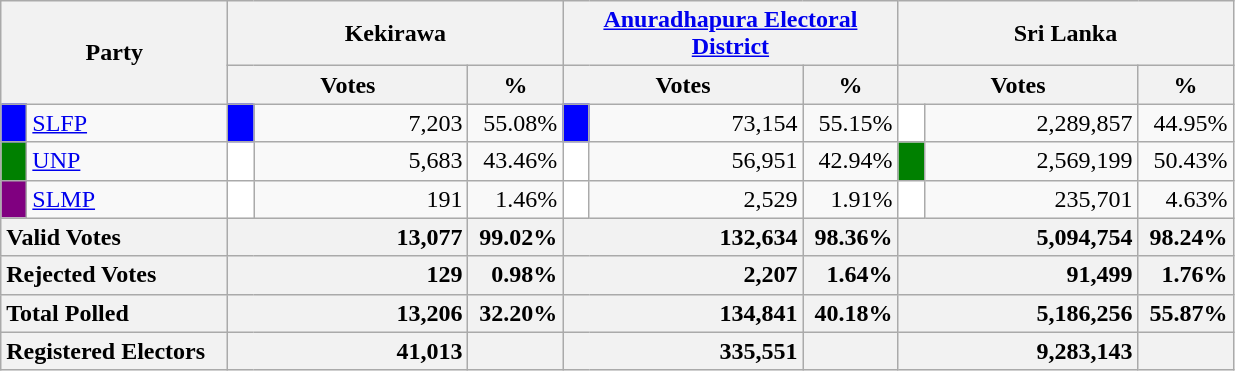<table class="wikitable">
<tr>
<th colspan="2" width="144px"rowspan="2">Party</th>
<th colspan="3" width="216px">Kekirawa</th>
<th colspan="3" width="216px"><a href='#'>Anuradhapura Electoral District</a></th>
<th colspan="3" width="216px">Sri Lanka</th>
</tr>
<tr>
<th colspan="2" width="144px">Votes</th>
<th>%</th>
<th colspan="2" width="144px">Votes</th>
<th>%</th>
<th colspan="2" width="144px">Votes</th>
<th>%</th>
</tr>
<tr>
<td style="background-color:blue;" width="10px"></td>
<td style="text-align:left;"><a href='#'>SLFP</a></td>
<td style="background-color:blue;" width="10px"></td>
<td style="text-align:right;">7,203</td>
<td style="text-align:right;">55.08%</td>
<td style="background-color:blue;" width="10px"></td>
<td style="text-align:right;">73,154</td>
<td style="text-align:right;">55.15%</td>
<td style="background-color:white;" width="10px"></td>
<td style="text-align:right;">2,289,857</td>
<td style="text-align:right;">44.95%</td>
</tr>
<tr>
<td style="background-color:green;" width="10px"></td>
<td style="text-align:left;"><a href='#'>UNP</a></td>
<td style="background-color:white;" width="10px"></td>
<td style="text-align:right;">5,683</td>
<td style="text-align:right;">43.46%</td>
<td style="background-color:white;" width="10px"></td>
<td style="text-align:right;">56,951</td>
<td style="text-align:right;">42.94%</td>
<td style="background-color:green;" width="10px"></td>
<td style="text-align:right;">2,569,199</td>
<td style="text-align:right;">50.43%</td>
</tr>
<tr>
<td style="background-color:purple;" width="10px"></td>
<td style="text-align:left;"><a href='#'>SLMP</a></td>
<td style="background-color:white;" width="10px"></td>
<td style="text-align:right;">191</td>
<td style="text-align:right;">1.46%</td>
<td style="background-color:white;" width="10px"></td>
<td style="text-align:right;">2,529</td>
<td style="text-align:right;">1.91%</td>
<td style="background-color:white;" width="10px"></td>
<td style="text-align:right;">235,701</td>
<td style="text-align:right;">4.63%</td>
</tr>
<tr>
<th colspan="2" width="144px"style="text-align:left;">Valid Votes</th>
<th style="text-align:right;"colspan="2" width="144px">13,077</th>
<th style="text-align:right;">99.02%</th>
<th style="text-align:right;"colspan="2" width="144px">132,634</th>
<th style="text-align:right;">98.36%</th>
<th style="text-align:right;"colspan="2" width="144px">5,094,754</th>
<th style="text-align:right;">98.24%</th>
</tr>
<tr>
<th colspan="2" width="144px"style="text-align:left;">Rejected Votes</th>
<th style="text-align:right;"colspan="2" width="144px">129</th>
<th style="text-align:right;">0.98%</th>
<th style="text-align:right;"colspan="2" width="144px">2,207</th>
<th style="text-align:right;">1.64%</th>
<th style="text-align:right;"colspan="2" width="144px">91,499</th>
<th style="text-align:right;">1.76%</th>
</tr>
<tr>
<th colspan="2" width="144px"style="text-align:left;">Total Polled</th>
<th style="text-align:right;"colspan="2" width="144px">13,206</th>
<th style="text-align:right;">32.20%</th>
<th style="text-align:right;"colspan="2" width="144px">134,841</th>
<th style="text-align:right;">40.18%</th>
<th style="text-align:right;"colspan="2" width="144px">5,186,256</th>
<th style="text-align:right;">55.87%</th>
</tr>
<tr>
<th colspan="2" width="144px"style="text-align:left;">Registered Electors</th>
<th style="text-align:right;"colspan="2" width="144px">41,013</th>
<th></th>
<th style="text-align:right;"colspan="2" width="144px">335,551</th>
<th></th>
<th style="text-align:right;"colspan="2" width="144px">9,283,143</th>
<th></th>
</tr>
</table>
